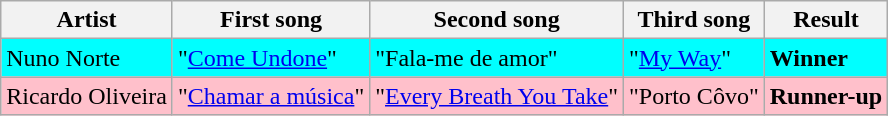<table class=wikitable>
<tr>
<th>Artist</th>
<th>First song</th>
<th>Second song</th>
<th>Third song</th>
<th>Result</th>
</tr>
<tr style="background:cyan;">
<td>Nuno Norte</td>
<td>"<a href='#'>Come Undone</a>"</td>
<td>"Fala-me de amor"</td>
<td>"<a href='#'>My Way</a>"</td>
<td><strong>Winner</strong></td>
</tr>
<tr style="background:pink;">
<td>Ricardo Oliveira</td>
<td>"<a href='#'>Chamar a música</a>"</td>
<td>"<a href='#'>Every Breath You Take</a>"</td>
<td>"Porto Côvo"</td>
<td><strong>Runner-up</strong></td>
</tr>
</table>
